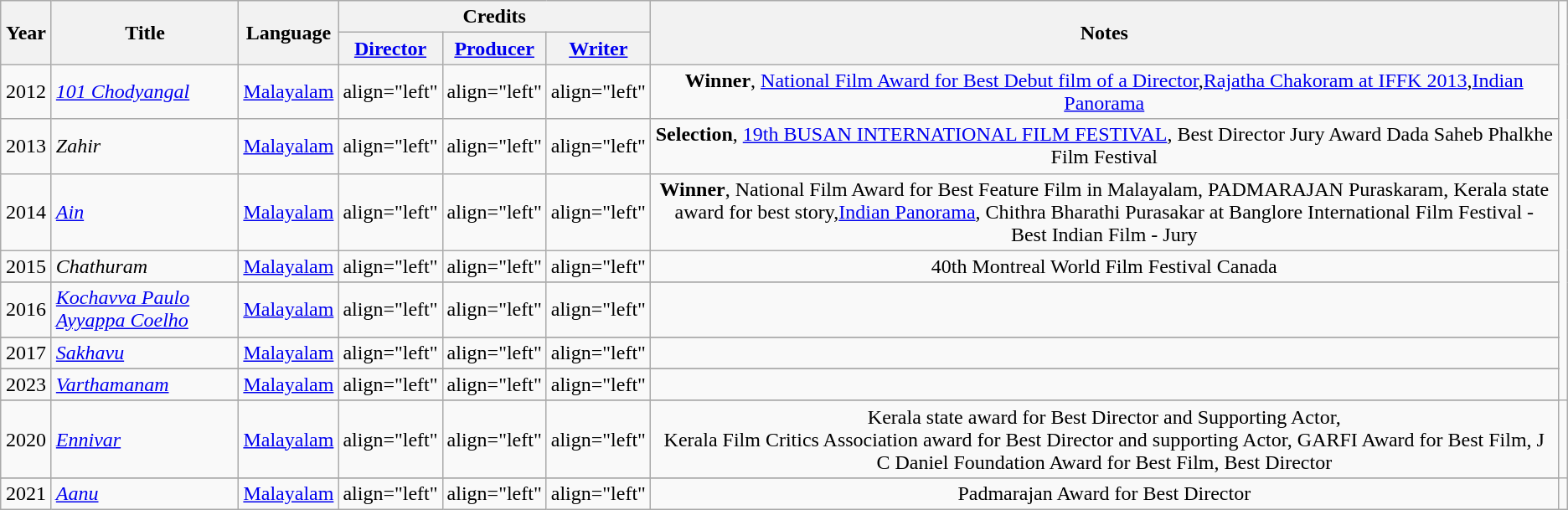<table class="wikitable">
<tr>
<th rowspan="2" width="33">Year</th>
<th rowspan="2">Title</th>
<th rowspan="2">Language</th>
<th colspan="3">Credits</th>
<th rowspan="2">Notes</th>
</tr>
<tr>
<th width=65><a href='#'>Director</a></th>
<th width=65><a href='#'>Producer</a></th>
<th width=65><a href='#'>Writer</a></th>
</tr>
<tr align="center">
<td align="center" rowspan="1">2012</td>
<td align="left"><em><a href='#'>101 Chodyangal</a></em></td>
<td align="left"><a href='#'>Malayalam</a></td>
<td>align="left" </td>
<td>align="left" </td>
<td>align="left" </td>
<td><strong>Winner</strong>, <a href='#'>National Film Award for Best Debut film of a Director</a>,<a href='#'>Rajatha Chakoram at IFFK 2013</a>,<a href='#'>Indian Panorama</a></td>
</tr>
<tr align="center">
<td align="center" rowspan="1">2013</td>
<td align="left"><em>Zahir</em></td>
<td align="left"><a href='#'>Malayalam</a></td>
<td>align="left" </td>
<td>align="left" </td>
<td>align="left" </td>
<td><strong>Selection</strong>, <a href='#'>19th BUSAN INTERNATIONAL FILM FESTIVAL</a>, Best Director Jury Award Dada Saheb Phalkhe Film Festival</td>
</tr>
<tr align="center">
<td align="center" rowspan="1">2014</td>
<td align="left"><em><a href='#'>Ain</a></em></td>
<td align="left"><a href='#'>Malayalam</a></td>
<td>align="left" </td>
<td>align="left" </td>
<td>align="left" </td>
<td><strong>Winner</strong>, National Film Award for Best  Feature Film in Malayalam, PADMARAJAN Puraskaram, Kerala state award for best story,<a href='#'>Indian Panorama</a>, Chithra Bharathi Purasakar at Banglore International Film Festival - Best Indian Film - Jury</td>
</tr>
<tr align="center">
<td align="center" rowspan="1">2015</td>
<td align="left"><em>Chathuram</em></td>
<td align="left"><a href='#'>Malayalam</a></td>
<td>align="left" </td>
<td>align="left" </td>
<td>align="left" </td>
<td>40th Montreal World Film Festival Canada</td>
</tr>
<tr align="center">
</tr>
<tr align="center">
<td align="center" rowspan="1">2016</td>
<td align="left"><em><a href='#'>Kochavva Paulo Ayyappa Coelho</a></em></td>
<td align="left"><a href='#'>Malayalam</a></td>
<td>align="left" </td>
<td>align="left" </td>
<td>align="left" </td>
<td></td>
</tr>
<tr align="center">
</tr>
<tr>
</tr>
<tr align="center">
</tr>
<tr align="center">
<td align="center" rowspan="1">2017</td>
<td align="left"><em><a href='#'>Sakhavu</a></em></td>
<td align="left"><a href='#'>Malayalam</a></td>
<td>align="left" </td>
<td>align="left" </td>
<td>align="left" </td>
<td></td>
</tr>
<tr>
</tr>
<tr align="center">
</tr>
<tr align="center">
<td align="center" rowspan="1">2023</td>
<td align="left"><em><a href='#'>Varthamanam</a></em></td>
<td align="left"><a href='#'>Malayalam</a></td>
<td>align="left" </td>
<td>align="left" </td>
<td>align="left" </td>
<td></td>
</tr>
<tr align="center"|->
</tr>
<tr align="center">
</tr>
<tr align="center">
<td align="center" rowspan="1">2020</td>
<td align="left"><em><a href='#'>Ennivar</a></em></td>
<td align="left"><a href='#'>Malayalam</a></td>
<td>align="left" </td>
<td>align="left" </td>
<td>align="left" </td>
<td>Kerala state award for Best Director and Supporting Actor,<br>Kerala Film Critics Association award for Best Director and supporting Actor,
GARFI Award for Best Film,
J C Daniel Foundation Award for Best Film, Best Director</td>
<td></td>
</tr>
<tr align="center"|->
</tr>
<tr align="center">
</tr>
<tr align="center">
<td align="center" rowspan="1">2021</td>
<td align="left"><em><a href='#'>Aanu</a></em></td>
<td align="left"><a href='#'>Malayalam</a></td>
<td>align="left" </td>
<td>align="left" </td>
<td>align="left" </td>
<td>Padmarajan Award for Best Director</td>
</tr>
</table>
